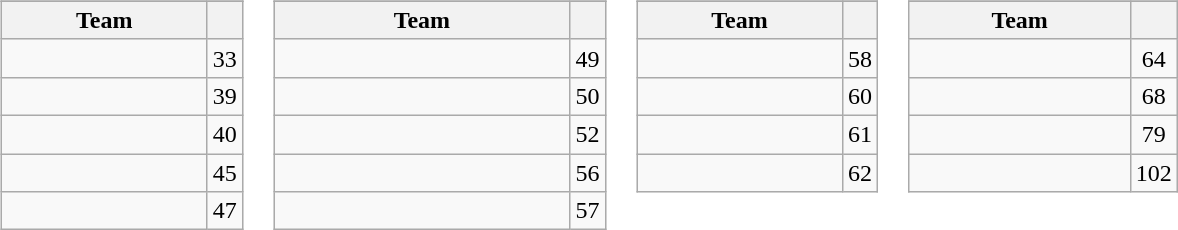<table>
<tr valign=top>
<td><br><table class="wikitable">
<tr>
</tr>
<tr>
<th width=130>Team</th>
<th></th>
</tr>
<tr>
<td></td>
<td align=center>33</td>
</tr>
<tr>
<td></td>
<td align=center>39</td>
</tr>
<tr>
<td></td>
<td align=center>40</td>
</tr>
<tr>
<td></td>
<td align=center>45</td>
</tr>
<tr>
<td></td>
<td align=center>47</td>
</tr>
</table>
</td>
<td><br><table class="wikitable">
<tr>
</tr>
<tr>
<th width=190>Team</th>
<th></th>
</tr>
<tr>
<td></td>
<td align=center>49</td>
</tr>
<tr>
<td></td>
<td align=center>50</td>
</tr>
<tr>
<td></td>
<td align=center>52</td>
</tr>
<tr>
<td></td>
<td align=center>56</td>
</tr>
<tr>
<td></td>
<td align=center>57</td>
</tr>
</table>
</td>
<td><br><table class="wikitable">
<tr>
</tr>
<tr>
<th width=130>Team</th>
<th></th>
</tr>
<tr>
<td></td>
<td align=center>58</td>
</tr>
<tr>
<td></td>
<td align=center>60</td>
</tr>
<tr>
<td></td>
<td align=center>61</td>
</tr>
<tr>
<td></td>
<td align=center>62</td>
</tr>
</table>
</td>
<td><br><table class="wikitable">
<tr>
</tr>
<tr>
<th width=140>Team</th>
<th></th>
</tr>
<tr>
<td></td>
<td align=center>64</td>
</tr>
<tr>
<td></td>
<td align=center>68</td>
</tr>
<tr>
<td></td>
<td align=center>79</td>
</tr>
<tr>
<td></td>
<td align=center>102</td>
</tr>
</table>
</td>
</tr>
</table>
